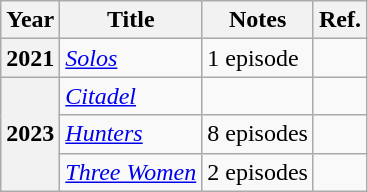<table class="wikitable sortable plainrowheaders">
<tr>
<th scope="col">Year</th>
<th scope="col">Title</th>
<th scope="col">Notes</th>
<th class="unsortable">Ref.</th>
</tr>
<tr>
<th scope="row">2021</th>
<td><em><a href='#'>Solos</a></em></td>
<td>1 episode</td>
<td align="center"></td>
</tr>
<tr>
<th scope="row" rowspan="3">2023</th>
<td><em><a href='#'>Citadel</a></em></td>
<td></td>
<td align="center"></td>
</tr>
<tr>
<td><em><a href='#'>Hunters</a></em></td>
<td>8 episodes</td>
<td align="center"></td>
</tr>
<tr>
<td><em><a href='#'>Three Women</a></em></td>
<td>2 episodes</td>
<td align="center"></td>
</tr>
</table>
